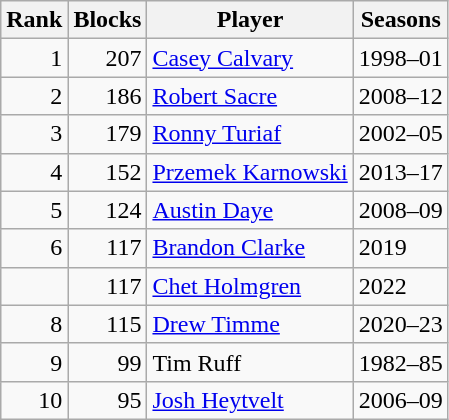<table class="wikitable outercollapse">
<tr>
<th>Rank</th>
<th>Blocks</th>
<th>Player</th>
<th>Seasons</th>
</tr>
<tr>
<td style="text-align:right;">1</td>
<td style="text-align:right;">207</td>
<td><a href='#'>Casey Calvary</a></td>
<td>1998–01</td>
</tr>
<tr>
<td style="text-align:right;">2</td>
<td style="text-align:right;">186</td>
<td><a href='#'>Robert Sacre</a></td>
<td>2008–12</td>
</tr>
<tr>
<td style="text-align:right;">3</td>
<td style="text-align:right;">179</td>
<td><a href='#'>Ronny Turiaf</a></td>
<td>2002–05</td>
</tr>
<tr>
<td style="text-align:right;">4</td>
<td style="text-align:right;">152</td>
<td><a href='#'>Przemek Karnowski</a></td>
<td>2013–17</td>
</tr>
<tr>
<td style="text-align:right;">5</td>
<td style="text-align:right;">124</td>
<td><a href='#'>Austin Daye</a></td>
<td>2008–09</td>
</tr>
<tr>
<td style="text-align:right;">6</td>
<td style="text-align:right;">117</td>
<td><a href='#'>Brandon Clarke</a></td>
<td>2019</td>
</tr>
<tr>
<td style="text-align:right;"></td>
<td style="text-align:right;">117</td>
<td><a href='#'>Chet Holmgren</a></td>
<td>2022</td>
</tr>
<tr>
<td style="text-align:right;">8</td>
<td style="text-align:right;">115</td>
<td><a href='#'>Drew Timme</a></td>
<td>2020–23</td>
</tr>
<tr>
<td style="text-align:right;">9</td>
<td style="text-align:right;">99</td>
<td>Tim Ruff</td>
<td>1982–85</td>
</tr>
<tr>
<td style="text-align:right;">10</td>
<td style="text-align:right;">95</td>
<td><a href='#'>Josh Heytvelt</a></td>
<td>2006–09</td>
</tr>
</table>
